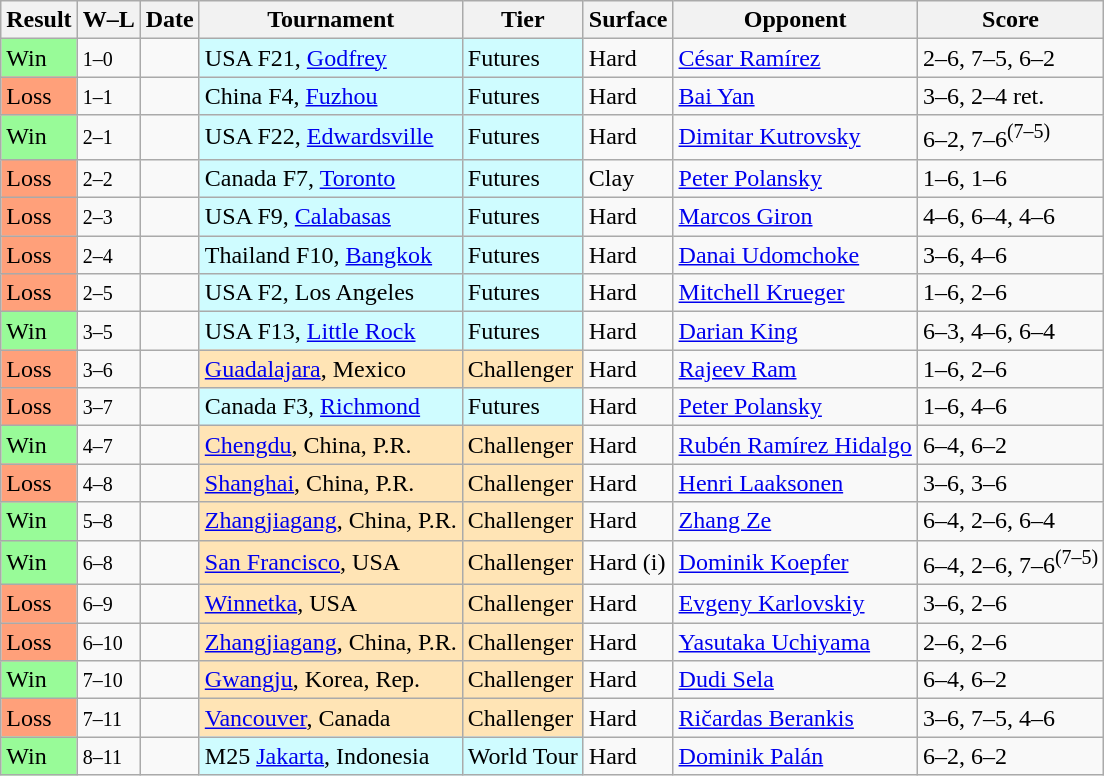<table class="sortable wikitable">
<tr>
<th>Result</th>
<th class="unsortable">W–L</th>
<th>Date</th>
<th>Tournament</th>
<th>Tier</th>
<th>Surface</th>
<th>Opponent</th>
<th class="unsortable">Score</th>
</tr>
<tr>
<td bgcolor=98FB98>Win</td>
<td><small>1–0</small></td>
<td></td>
<td style="background:#cffcff;">USA F21, <a href='#'>Godfrey</a></td>
<td style="background:#cffcff;">Futures</td>
<td>Hard</td>
<td> <a href='#'>César Ramírez</a></td>
<td>2–6, 7–5, 6–2</td>
</tr>
<tr>
<td bgcolor=FFA07A>Loss</td>
<td><small>1–1</small></td>
<td></td>
<td style="background:#cffcff;">China F4, <a href='#'>Fuzhou</a></td>
<td style="background:#cffcff;">Futures</td>
<td>Hard</td>
<td> <a href='#'>Bai Yan</a></td>
<td>3–6, 2–4 ret.</td>
</tr>
<tr>
<td bgcolor=98FB98>Win</td>
<td><small>2–1</small></td>
<td></td>
<td style="background:#cffcff;">USA F22, <a href='#'>Edwardsville</a></td>
<td style="background:#cffcff;">Futures</td>
<td>Hard</td>
<td> <a href='#'>Dimitar Kutrovsky</a></td>
<td>6–2, 7–6<sup>(7–5)</sup></td>
</tr>
<tr>
<td bgcolor=FFA07A>Loss</td>
<td><small>2–2</small></td>
<td></td>
<td style="background:#cffcff;">Canada F7, <a href='#'>Toronto</a></td>
<td style="background:#cffcff;">Futures</td>
<td>Clay</td>
<td> <a href='#'>Peter Polansky</a></td>
<td>1–6, 1–6</td>
</tr>
<tr>
<td bgcolor=FFA07A>Loss</td>
<td><small>2–3</small></td>
<td></td>
<td style="background:#cffcff;">USA F9, <a href='#'>Calabasas</a></td>
<td style="background:#cffcff;">Futures</td>
<td>Hard</td>
<td> <a href='#'>Marcos Giron</a></td>
<td>4–6, 6–4, 4–6</td>
</tr>
<tr>
<td bgcolor=FFA07A>Loss</td>
<td><small>2–4</small></td>
<td></td>
<td style="background:#cffcff;">Thailand F10, <a href='#'>Bangkok</a></td>
<td style="background:#cffcff;">Futures</td>
<td>Hard</td>
<td> <a href='#'>Danai Udomchoke</a></td>
<td>3–6, 4–6</td>
</tr>
<tr>
<td bgcolor=FFA07A>Loss</td>
<td><small>2–5</small></td>
<td></td>
<td style="background:#cffcff;">USA F2, Los Angeles</td>
<td style="background:#cffcff;">Futures</td>
<td>Hard</td>
<td> <a href='#'>Mitchell Krueger</a></td>
<td>1–6, 2–6</td>
</tr>
<tr>
<td bgcolor=98FB98>Win</td>
<td><small>3–5</small></td>
<td></td>
<td style="background:#cffcff;">USA F13, <a href='#'>Little Rock</a></td>
<td style="background:#cffcff;">Futures</td>
<td>Hard</td>
<td> <a href='#'>Darian King</a></td>
<td>6–3, 4–6, 6–4</td>
</tr>
<tr>
<td bgcolor=FFA07A>Loss</td>
<td><small>3–6</small></td>
<td><a href='#'></a></td>
<td style="background:moccasin;"><a href='#'>Guadalajara</a>, Mexico</td>
<td style="background:moccasin;">Challenger</td>
<td>Hard</td>
<td> <a href='#'>Rajeev Ram</a></td>
<td>1–6, 2–6</td>
</tr>
<tr>
<td bgcolor=FFA07A>Loss</td>
<td><small>3–7</small></td>
<td></td>
<td style="background:#cffcff;">Canada F3, <a href='#'>Richmond</a></td>
<td style="background:#cffcff;">Futures</td>
<td>Hard</td>
<td> <a href='#'>Peter Polansky</a></td>
<td>1–6, 4–6</td>
</tr>
<tr>
<td bgcolor=98FB98>Win</td>
<td><small>4–7</small></td>
<td><a href='#'></a></td>
<td style="background:moccasin;"><a href='#'>Chengdu</a>, China, P.R.</td>
<td style="background:moccasin;">Challenger</td>
<td>Hard</td>
<td> <a href='#'>Rubén Ramírez Hidalgo</a></td>
<td>6–4, 6–2</td>
</tr>
<tr>
<td bgcolor=FFA07A>Loss</td>
<td><small>4–8</small></td>
<td><a href='#'></a></td>
<td style="background:moccasin;"><a href='#'>Shanghai</a>, China, P.R.</td>
<td style="background:moccasin;">Challenger</td>
<td>Hard</td>
<td> <a href='#'>Henri Laaksonen</a></td>
<td>3–6, 3–6</td>
</tr>
<tr>
<td bgcolor=98FB98>Win</td>
<td><small>5–8</small></td>
<td><a href='#'></a></td>
<td style="background:moccasin;"><a href='#'>Zhangjiagang</a>, China, P.R.</td>
<td style="background:moccasin;">Challenger</td>
<td>Hard</td>
<td> <a href='#'>Zhang Ze</a></td>
<td>6–4, 2–6, 6–4</td>
</tr>
<tr>
<td bgcolor=98FB98>Win</td>
<td><small>6–8</small></td>
<td><a href='#'></a></td>
<td style="background:moccasin;"><a href='#'>San Francisco</a>, USA</td>
<td style="background:moccasin;">Challenger</td>
<td>Hard (i)</td>
<td> <a href='#'>Dominik Koepfer</a></td>
<td>6–4, 2–6, 7–6<sup>(7–5)</sup></td>
</tr>
<tr>
<td bgcolor=FFA07A>Loss</td>
<td><small>6–9</small></td>
<td><a href='#'></a></td>
<td style="background:moccasin;"><a href='#'>Winnetka</a>, USA</td>
<td style="background:moccasin;">Challenger</td>
<td>Hard</td>
<td> <a href='#'>Evgeny Karlovskiy</a></td>
<td>3–6, 2–6</td>
</tr>
<tr>
<td bgcolor=FFA07A>Loss</td>
<td><small>6–10</small></td>
<td><a href='#'></a></td>
<td style="background:moccasin;"><a href='#'>Zhangjiagang</a>, China, P.R.</td>
<td style="background:moccasin;">Challenger</td>
<td>Hard</td>
<td> <a href='#'>Yasutaka Uchiyama</a></td>
<td>2–6, 2–6</td>
</tr>
<tr>
<td bgcolor=98FB98>Win</td>
<td><small>7–10</small></td>
<td><a href='#'></a></td>
<td style="background:moccasin;"><a href='#'>Gwangju</a>, Korea, Rep.</td>
<td style="background:moccasin;">Challenger</td>
<td>Hard</td>
<td> <a href='#'>Dudi Sela</a></td>
<td>6–4, 6–2</td>
</tr>
<tr>
<td bgcolor=FFA07A>Loss</td>
<td><small>7–11</small></td>
<td><a href='#'></a></td>
<td style="background:moccasin;"><a href='#'>Vancouver</a>, Canada</td>
<td style="background:moccasin;">Challenger</td>
<td>Hard</td>
<td> <a href='#'>Ričardas Berankis</a></td>
<td>3–6, 7–5, 4–6</td>
</tr>
<tr>
<td bgcolor=98FB98>Win</td>
<td><small>8–11</small></td>
<td></td>
<td style="background:#cffcff;">M25 <a href='#'>Jakarta</a>, Indonesia</td>
<td style="background:#cffcff;">World Tour</td>
<td>Hard</td>
<td> <a href='#'>Dominik Palán</a></td>
<td>6–2, 6–2</td>
</tr>
</table>
